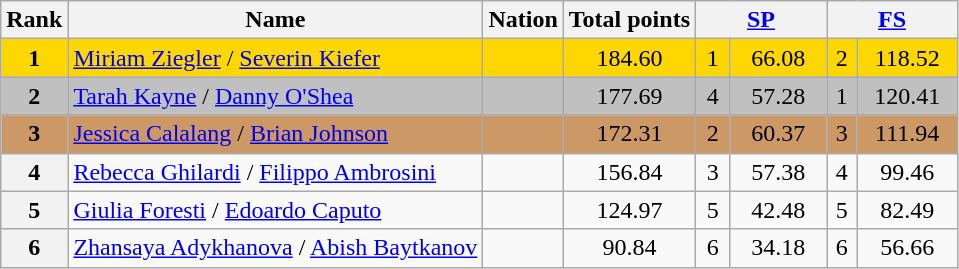<table class="wikitable sortable">
<tr>
<th>Rank</th>
<th>Name</th>
<th>Nation</th>
<th>Total points</th>
<th colspan="2" width="80px"><a href='#'>SP</a></th>
<th colspan="2" width="80px"><a href='#'>FS</a></th>
</tr>
<tr bgcolor="gold">
<td align="center"><strong>1</strong></td>
<td><a href='#'>Miriam Ziegler</a> / <a href='#'>Severin Kiefer</a></td>
<td></td>
<td align="center">184.60</td>
<td align="center">1</td>
<td align="center">66.08</td>
<td align="center">2</td>
<td align="center">118.52</td>
</tr>
<tr bgcolor="silver">
<td align="center"><strong>2</strong></td>
<td><a href='#'>Tarah Kayne</a> / <a href='#'>Danny O'Shea</a></td>
<td></td>
<td align="center">177.69</td>
<td align="center">4</td>
<td align="center">57.28</td>
<td align="center">1</td>
<td align="center">120.41</td>
</tr>
<tr bgcolor="cc9966">
<td align="center"><strong>3</strong></td>
<td><a href='#'>Jessica Calalang</a> / <a href='#'>Brian Johnson</a></td>
<td></td>
<td align="center">172.31</td>
<td align="center">2</td>
<td align="center">60.37</td>
<td align="center">3</td>
<td align="center">111.94</td>
</tr>
<tr>
<th>4</th>
<td><a href='#'>Rebecca Ghilardi</a> / <a href='#'>Filippo Ambrosini</a></td>
<td></td>
<td align="center">156.84</td>
<td align="center">3</td>
<td align="center">57.38</td>
<td align="center">4</td>
<td align="center">99.46</td>
</tr>
<tr>
<th>5</th>
<td><a href='#'>Giulia Foresti</a> / <a href='#'>Edoardo Caputo</a></td>
<td></td>
<td align="center">124.97</td>
<td align="center">5</td>
<td align="center">42.48</td>
<td align="center">5</td>
<td align="center">82.49</td>
</tr>
<tr>
<th>6</th>
<td><a href='#'>Zhansaya Adykhanova</a> / <a href='#'>Abish Baytkanov</a></td>
<td></td>
<td align="center">90.84</td>
<td align="center">6</td>
<td align="center">34.18</td>
<td align="center">6</td>
<td align="center">56.66</td>
</tr>
</table>
